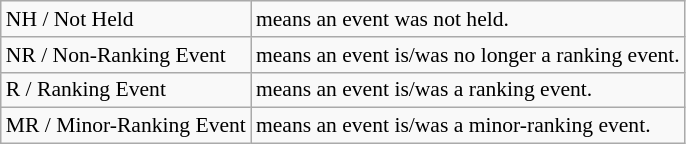<table class="wikitable" style="font-size:90%">
<tr>
<td style="text-align:centr; colour:#555555;" colspan="4">NH / Not Held</td>
<td>means an event was not held.</td>
</tr>
<tr>
<td style="text-align:centr; colour:#555555;" colspan="4">NR / Non-Ranking Event</td>
<td>means an event is/was no longer a ranking event.</td>
</tr>
<tr>
<td style="text-align:centr; colour:#555555;" colspan="4">R / Ranking Event</td>
<td>means an event is/was a ranking event.</td>
</tr>
<tr>
<td style="text-align:centr; colour:#555555;" colspan="4">MR / Minor-Ranking Event</td>
<td>means an event is/was a minor-ranking event.</td>
</tr>
</table>
